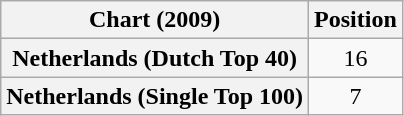<table class="wikitable sortable plainrowheaders" style="text-align:center">
<tr>
<th>Chart (2009)</th>
<th>Position</th>
</tr>
<tr>
<th scope="row">Netherlands (Dutch Top 40)</th>
<td>16</td>
</tr>
<tr>
<th scope="row">Netherlands (Single Top 100)</th>
<td>7</td>
</tr>
</table>
